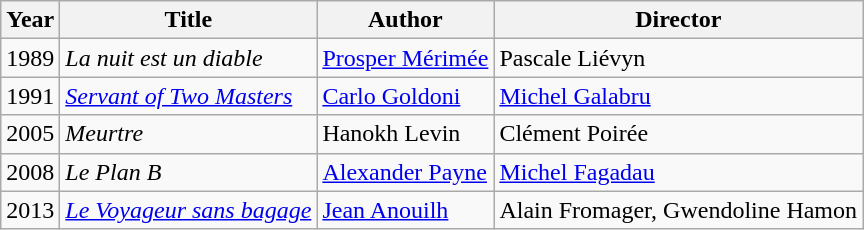<table class="wikitable">
<tr>
<th>Year</th>
<th>Title</th>
<th>Author</th>
<th>Director</th>
</tr>
<tr>
<td>1989</td>
<td><em>La nuit est un diable</em></td>
<td><a href='#'>Prosper Mérimée</a></td>
<td>Pascale Liévyn</td>
</tr>
<tr>
<td>1991</td>
<td><em><a href='#'>Servant of Two Masters</a></em></td>
<td><a href='#'>Carlo Goldoni</a></td>
<td><a href='#'>Michel Galabru</a></td>
</tr>
<tr>
<td>2005</td>
<td><em>Meurtre</em></td>
<td>Hanokh Levin</td>
<td>Clément Poirée</td>
</tr>
<tr>
<td>2008</td>
<td><em>Le Plan B</em></td>
<td><a href='#'>Alexander Payne</a></td>
<td><a href='#'>Michel Fagadau</a></td>
</tr>
<tr>
<td>2013</td>
<td><em><a href='#'>Le Voyageur sans bagage</a></em></td>
<td><a href='#'>Jean Anouilh</a></td>
<td>Alain Fromager, Gwendoline Hamon</td>
</tr>
</table>
